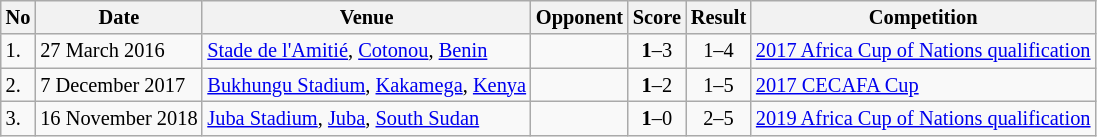<table class="wikitable" style="font-size:85%;">
<tr>
<th>No</th>
<th>Date</th>
<th>Venue</th>
<th>Opponent</th>
<th>Score</th>
<th>Result</th>
<th>Competition</th>
</tr>
<tr>
<td>1.</td>
<td>27 March 2016</td>
<td><a href='#'>Stade de l'Amitié</a>, <a href='#'>Cotonou</a>, <a href='#'>Benin</a></td>
<td></td>
<td align=center><strong>1</strong>–3</td>
<td align=center>1–4</td>
<td><a href='#'>2017 Africa Cup of Nations qualification</a></td>
</tr>
<tr>
<td>2.</td>
<td>7 December 2017</td>
<td><a href='#'>Bukhungu Stadium</a>, <a href='#'>Kakamega</a>, <a href='#'>Kenya</a></td>
<td></td>
<td align=center><strong>1</strong>–2</td>
<td align=center>1–5</td>
<td><a href='#'>2017 CECAFA Cup</a></td>
</tr>
<tr>
<td>3.</td>
<td>16 November 2018</td>
<td><a href='#'>Juba Stadium</a>, <a href='#'>Juba</a>, <a href='#'>South Sudan</a></td>
<td></td>
<td align=center><strong>1</strong>–0</td>
<td align=center>2–5</td>
<td><a href='#'>2019 Africa Cup of Nations qualification</a></td>
</tr>
</table>
